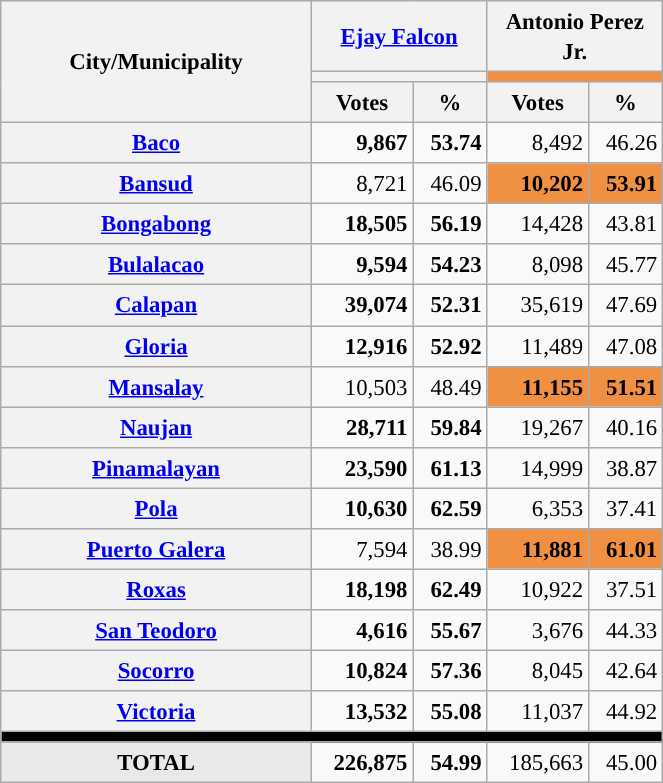<table class="wikitable collapsible collapsed" style="text-align:right; font-size:95%; line-height:20px;">
<tr>
<th rowspan="3" width="200">City/Municipality</th>
<th colspan="2" width="110"><a href='#'>Ejay Falcon</a></th>
<th colspan="2" width="110">Antonio Perez Jr.</th>
</tr>
<tr>
<th colspan="2" style="background:"></th>
<th colspan="2" style="background-color:#F09042;"></th>
</tr>
<tr>
<th>Votes</th>
<th>%</th>
<th>Votes</th>
<th>%</th>
</tr>
<tr>
<th scope="row"><a href='#'>Baco</a></th>
<td style="background:"><strong>9,867</strong></td>
<td style="background:"><strong>53.74</strong></td>
<td>8,492</td>
<td>46.26</td>
</tr>
<tr>
<th scope="row"><a href='#'>Bansud</a></th>
<td>8,721</td>
<td>46.09</td>
<td style="background-color:#F09042;"><strong>10,202</strong></td>
<td style="background-color:#F09042;"><strong>53.91</strong></td>
</tr>
<tr>
<th scope="row"><a href='#'>Bongabong</a></th>
<td style="background:"><strong>18,505</strong></td>
<td style="background:"><strong>56.19</strong></td>
<td>14,428</td>
<td>43.81</td>
</tr>
<tr>
<th scope="row"><a href='#'>Bulalacao</a></th>
<td style="background:"><strong>9,594</strong></td>
<td style="background:"><strong>54.23</strong></td>
<td>8,098</td>
<td>45.77</td>
</tr>
<tr>
<th scope="row"><a href='#'>Calapan</a></th>
<td style="background:"><strong>39,074</strong></td>
<td style="background:"><strong>52.31</strong></td>
<td>35,619</td>
<td>47.69</td>
</tr>
<tr>
<th scope="row"><a href='#'>Gloria</a></th>
<td style="background:"><strong>12,916</strong></td>
<td style="background:"><strong>52.92</strong></td>
<td>11,489</td>
<td>47.08</td>
</tr>
<tr>
<th scope="row"><a href='#'>Mansalay</a></th>
<td>10,503</td>
<td>48.49</td>
<td style="background-color:#F09042;"><strong>11,155</strong></td>
<td style="background-color:#F09042;"><strong>51.51</strong></td>
</tr>
<tr>
<th scope="row"><a href='#'>Naujan</a></th>
<td style="background:"><strong>28,711</strong></td>
<td style="background:"><strong>59.84</strong></td>
<td>19,267</td>
<td>40.16</td>
</tr>
<tr>
<th scope="row"><a href='#'>Pinamalayan</a></th>
<td style="background:"><strong>23,590</strong></td>
<td style="background:"><strong>61.13</strong></td>
<td>14,999</td>
<td>38.87</td>
</tr>
<tr>
<th scope="row"><a href='#'>Pola</a></th>
<td style="background:"><strong>10,630</strong></td>
<td style="background:"><strong>62.59</strong></td>
<td>6,353</td>
<td>37.41</td>
</tr>
<tr>
<th scope="row"><a href='#'>Puerto Galera</a></th>
<td>7,594</td>
<td>38.99</td>
<td style="background-color:#F09042;"><strong>11,881</strong></td>
<td style="background-color:#F09042;"><strong>61.01</strong></td>
</tr>
<tr>
<th scope="row"><a href='#'>Roxas</a></th>
<td style="background:"><strong>18,198</strong></td>
<td style="background:"><strong>62.49</strong></td>
<td>10,922</td>
<td>37.51</td>
</tr>
<tr>
<th scope="row"><a href='#'>San Teodoro</a></th>
<td style="background:"><strong>4,616</strong></td>
<td style="background:"><strong>55.67</strong></td>
<td>3,676</td>
<td>44.33</td>
</tr>
<tr>
<th scope="row"><a href='#'>Socorro</a></th>
<td style="background:"><strong>10,824</strong></td>
<td style="background:"><strong>57.36</strong></td>
<td>8,045</td>
<td>42.64</td>
</tr>
<tr>
<th scope="row"><a href='#'>Victoria</a></th>
<td style="background:"><strong>13,532</strong></td>
<td style="background:"><strong>55.08</strong></td>
<td>11,037</td>
<td>44.92</td>
</tr>
<tr>
<td colspan=5 bgcolor=black></td>
</tr>
<tr>
<td style="background:#E9E9E9;" align="center"><strong>TOTAL</strong></td>
<td style="background:"><strong>226,875</strong></td>
<td style="background:"><strong>54.99</strong></td>
<td>185,663</td>
<td>45.00</td>
</tr>
</table>
